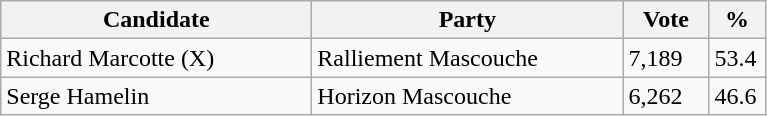<table class="wikitable">
<tr>
<th bgcolor="#DDDDFF" width="200px">Candidate</th>
<th bgcolor="#DDDDFF" width="200px">Party</th>
<th bgcolor="#DDDDFF" width="50px">Vote</th>
<th bgcolor="#DDDDFF" width="30px">%</th>
</tr>
<tr>
<td>Richard Marcotte (X)</td>
<td>Ralliement Mascouche</td>
<td>7,189</td>
<td>53.4</td>
</tr>
<tr>
<td>Serge Hamelin</td>
<td>Horizon Mascouche</td>
<td>6,262</td>
<td>46.6</td>
</tr>
</table>
